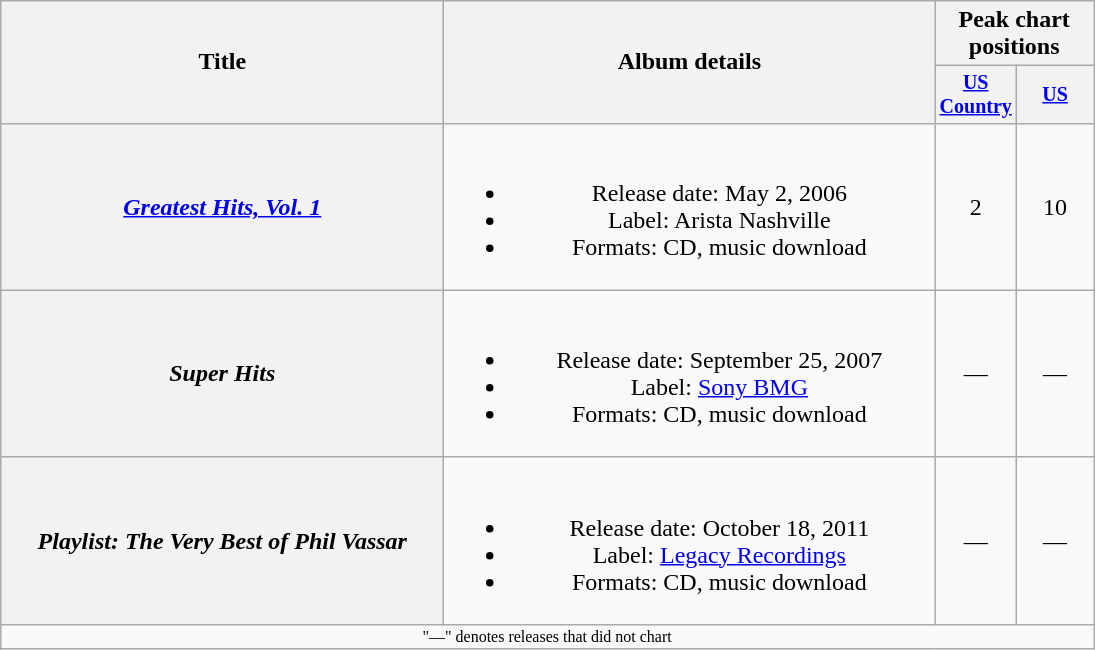<table class="wikitable plainrowheaders" style="text-align:center;">
<tr>
<th rowspan="2" style="width:18em;">Title</th>
<th rowspan="2" style="width:20em;">Album details</th>
<th colspan="2">Peak chart<br>positions</th>
</tr>
<tr style="font-size:smaller;">
<th width="45"><a href='#'>US Country</a><br></th>
<th width="45"><a href='#'>US</a><br></th>
</tr>
<tr>
<th scope="row"><em><a href='#'>Greatest Hits, Vol. 1</a></em></th>
<td><br><ul><li>Release date: May 2, 2006</li><li>Label: Arista Nashville</li><li>Formats: CD, music download</li></ul></td>
<td>2</td>
<td>10</td>
</tr>
<tr>
<th scope="row"><em>Super Hits</em></th>
<td><br><ul><li>Release date: September 25, 2007</li><li>Label: <a href='#'>Sony BMG</a></li><li>Formats: CD, music download</li></ul></td>
<td>—</td>
<td>—</td>
</tr>
<tr>
<th scope="row"><em>Playlist: The Very Best of Phil Vassar</em></th>
<td><br><ul><li>Release date: October 18, 2011</li><li>Label: <a href='#'>Legacy Recordings</a></li><li>Formats: CD, music download</li></ul></td>
<td>—</td>
<td>—</td>
</tr>
<tr>
<td colspan="4" style="font-size:8pt">"—" denotes releases that did not chart</td>
</tr>
</table>
